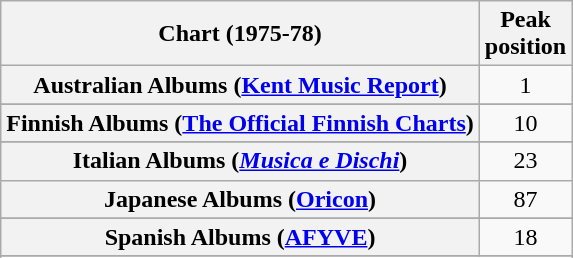<table class="wikitable sortable plainrowheaders" style="text-align:center">
<tr>
<th scope="col">Chart (1975-78)</th>
<th scope="col">Peak<br> position</th>
</tr>
<tr>
<th scope="row">Australian Albums (<a href='#'>Kent Music Report</a>)</th>
<td align="center">1</td>
</tr>
<tr>
</tr>
<tr>
</tr>
<tr>
<th scope="row">Finnish Albums (<a href='#'>The Official Finnish Charts</a>)</th>
<td align="center">10</td>
</tr>
<tr>
</tr>
<tr>
<th scope="row">Italian Albums (<em><a href='#'>Musica e Dischi</a></em>)</th>
<td>23</td>
</tr>
<tr>
<th scope="row">Japanese Albums (<a href='#'>Oricon</a>)</th>
<td align="center">87</td>
</tr>
<tr>
</tr>
<tr>
</tr>
<tr>
<th scope="row">Spanish Albums (<a href='#'>AFYVE</a>)</th>
<td align="center">18</td>
</tr>
<tr>
</tr>
<tr>
</tr>
<tr>
</tr>
</table>
